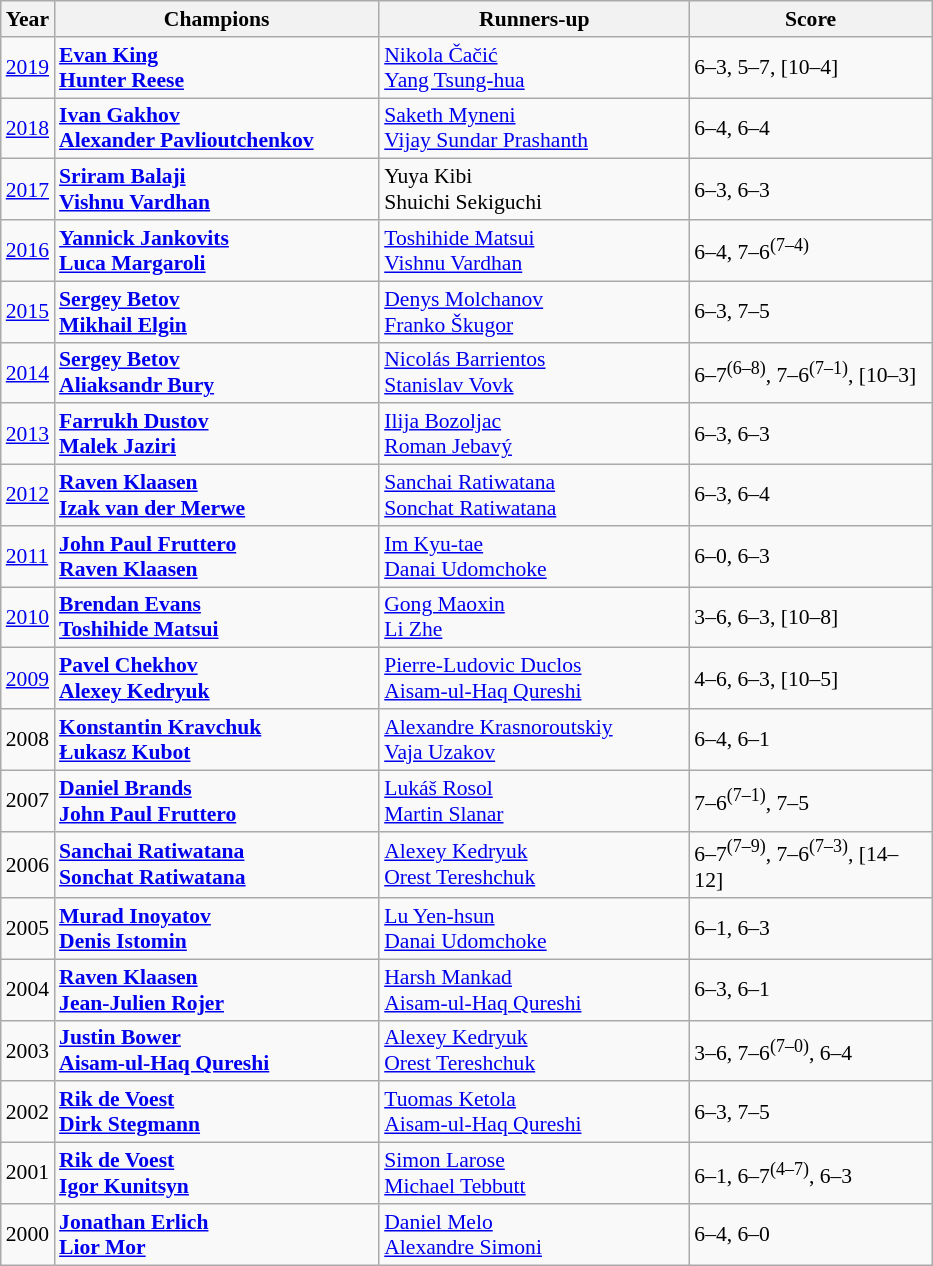<table class="wikitable" style="font-size:90%">
<tr>
<th>Year</th>
<th width="210">Champions</th>
<th width="200">Runners-up</th>
<th width="155">Score</th>
</tr>
<tr>
<td><a href='#'>2019</a></td>
<td> <strong><a href='#'>Evan King</a></strong> <br>  <strong><a href='#'>Hunter Reese</a></strong></td>
<td> <a href='#'>Nikola Čačić</a> <br>  <a href='#'>Yang Tsung-hua</a></td>
<td>6–3, 5–7, [10–4]</td>
</tr>
<tr>
<td><a href='#'>2018</a></td>
<td> <strong><a href='#'>Ivan Gakhov</a></strong> <br>  <strong><a href='#'>Alexander Pavlioutchenkov</a></strong></td>
<td> <a href='#'>Saketh Myneni</a> <br>  <a href='#'>Vijay Sundar Prashanth</a></td>
<td>6–4, 6–4</td>
</tr>
<tr>
<td><a href='#'>2017</a></td>
<td> <strong><a href='#'>Sriram Balaji</a></strong> <br>  <strong><a href='#'>Vishnu Vardhan</a></strong></td>
<td> Yuya Kibi <br>  Shuichi Sekiguchi</td>
<td>6–3, 6–3</td>
</tr>
<tr>
<td><a href='#'>2016</a></td>
<td> <strong><a href='#'>Yannick Jankovits</a></strong> <br>  <strong><a href='#'>Luca Margaroli</a></strong></td>
<td> <a href='#'>Toshihide Matsui</a> <br>  <a href='#'>Vishnu Vardhan</a></td>
<td>6–4, 7–6<sup>(7–4)</sup></td>
</tr>
<tr>
<td><a href='#'>2015</a></td>
<td> <strong><a href='#'>Sergey Betov</a></strong> <br>  <strong><a href='#'>Mikhail Elgin</a></strong></td>
<td> <a href='#'>Denys Molchanov</a><br>  <a href='#'>Franko Škugor</a></td>
<td>6–3, 7–5</td>
</tr>
<tr>
<td><a href='#'>2014</a></td>
<td> <strong><a href='#'>Sergey Betov</a></strong> <br>  <strong><a href='#'>Aliaksandr Bury</a></strong></td>
<td> <a href='#'>Nicolás Barrientos</a> <br>  <a href='#'>Stanislav Vovk</a></td>
<td>6–7<sup>(6–8)</sup>, 7–6<sup>(7–1)</sup>, [10–3]</td>
</tr>
<tr>
<td><a href='#'>2013</a></td>
<td> <strong><a href='#'>Farrukh Dustov</a></strong> <br>  <strong><a href='#'>Malek Jaziri</a></strong></td>
<td> <a href='#'>Ilija Bozoljac</a> <br>  <a href='#'>Roman Jebavý</a></td>
<td>6–3, 6–3</td>
</tr>
<tr>
<td><a href='#'>2012</a></td>
<td> <strong><a href='#'>Raven Klaasen</a></strong> <br>  <strong><a href='#'>Izak van der Merwe</a></strong></td>
<td> <a href='#'>Sanchai Ratiwatana</a> <br>  <a href='#'>Sonchat Ratiwatana</a></td>
<td>6–3, 6–4</td>
</tr>
<tr>
<td><a href='#'>2011</a></td>
<td> <strong><a href='#'>John Paul Fruttero</a></strong> <br>  <strong><a href='#'>Raven Klaasen</a></strong></td>
<td> <a href='#'>Im Kyu-tae</a> <br>  <a href='#'>Danai Udomchoke</a></td>
<td>6–0, 6–3</td>
</tr>
<tr>
<td><a href='#'>2010</a></td>
<td> <strong><a href='#'>Brendan Evans</a></strong> <br>  <strong><a href='#'>Toshihide Matsui</a></strong></td>
<td> <a href='#'>Gong Maoxin</a> <br>  <a href='#'>Li Zhe</a></td>
<td>3–6, 6–3, [10–8]</td>
</tr>
<tr>
<td><a href='#'>2009</a></td>
<td> <strong><a href='#'>Pavel Chekhov</a></strong> <br>  <strong><a href='#'>Alexey Kedryuk</a></strong></td>
<td> <a href='#'>Pierre-Ludovic Duclos</a> <br>  <a href='#'>Aisam-ul-Haq Qureshi</a></td>
<td>4–6, 6–3, [10–5]</td>
</tr>
<tr>
<td>2008</td>
<td> <strong><a href='#'>Konstantin Kravchuk</a></strong> <br>  <strong><a href='#'>Łukasz Kubot</a></strong></td>
<td> <a href='#'>Alexandre Krasnoroutskiy</a> <br>  <a href='#'>Vaja Uzakov</a></td>
<td>6–4, 6–1</td>
</tr>
<tr>
<td>2007</td>
<td> <strong><a href='#'>Daniel Brands</a></strong> <br>  <strong><a href='#'>John Paul Fruttero</a></strong></td>
<td> <a href='#'>Lukáš Rosol</a> <br>  <a href='#'>Martin Slanar</a></td>
<td>7–6<sup>(7–1)</sup>, 7–5</td>
</tr>
<tr>
<td>2006</td>
<td> <strong><a href='#'>Sanchai Ratiwatana</a></strong> <br>  <strong><a href='#'>Sonchat Ratiwatana</a></strong></td>
<td> <a href='#'>Alexey Kedryuk</a> <br>  <a href='#'>Orest Tereshchuk</a></td>
<td>6–7<sup>(7–9)</sup>, 7–6<sup>(7–3)</sup>, [14–12]</td>
</tr>
<tr>
<td>2005</td>
<td> <strong><a href='#'>Murad Inoyatov</a></strong> <br>  <strong><a href='#'>Denis Istomin</a></strong></td>
<td> <a href='#'>Lu Yen-hsun</a> <br>  <a href='#'>Danai Udomchoke</a></td>
<td>6–1, 6–3</td>
</tr>
<tr>
<td>2004</td>
<td> <strong><a href='#'>Raven Klaasen</a></strong> <br>  <strong><a href='#'>Jean-Julien Rojer</a></strong></td>
<td> <a href='#'>Harsh Mankad</a> <br>  <a href='#'>Aisam-ul-Haq Qureshi</a></td>
<td>6–3, 6–1</td>
</tr>
<tr>
<td>2003</td>
<td> <strong><a href='#'>Justin Bower</a></strong> <br>  <strong><a href='#'>Aisam-ul-Haq Qureshi</a></strong></td>
<td> <a href='#'>Alexey Kedryuk</a>  <br>  <a href='#'>Orest Tereshchuk</a></td>
<td>3–6, 7–6<sup>(7–0)</sup>, 6–4</td>
</tr>
<tr>
<td>2002</td>
<td> <strong><a href='#'>Rik de Voest</a></strong> <br>  <strong><a href='#'>Dirk Stegmann</a></strong></td>
<td> <a href='#'>Tuomas Ketola</a> <br>  <a href='#'>Aisam-ul-Haq Qureshi</a></td>
<td>6–3, 7–5</td>
</tr>
<tr>
<td>2001</td>
<td> <strong><a href='#'>Rik de Voest</a></strong> <br>  <strong><a href='#'>Igor Kunitsyn</a></strong></td>
<td> <a href='#'>Simon Larose</a> <br>  <a href='#'>Michael Tebbutt</a></td>
<td>6–1, 6–7<sup>(4–7)</sup>, 6–3</td>
</tr>
<tr>
<td>2000</td>
<td> <strong><a href='#'>Jonathan Erlich</a></strong> <br>  <strong><a href='#'>Lior Mor</a></strong></td>
<td> <a href='#'>Daniel Melo</a> <br>  <a href='#'>Alexandre Simoni</a></td>
<td>6–4, 6–0</td>
</tr>
</table>
